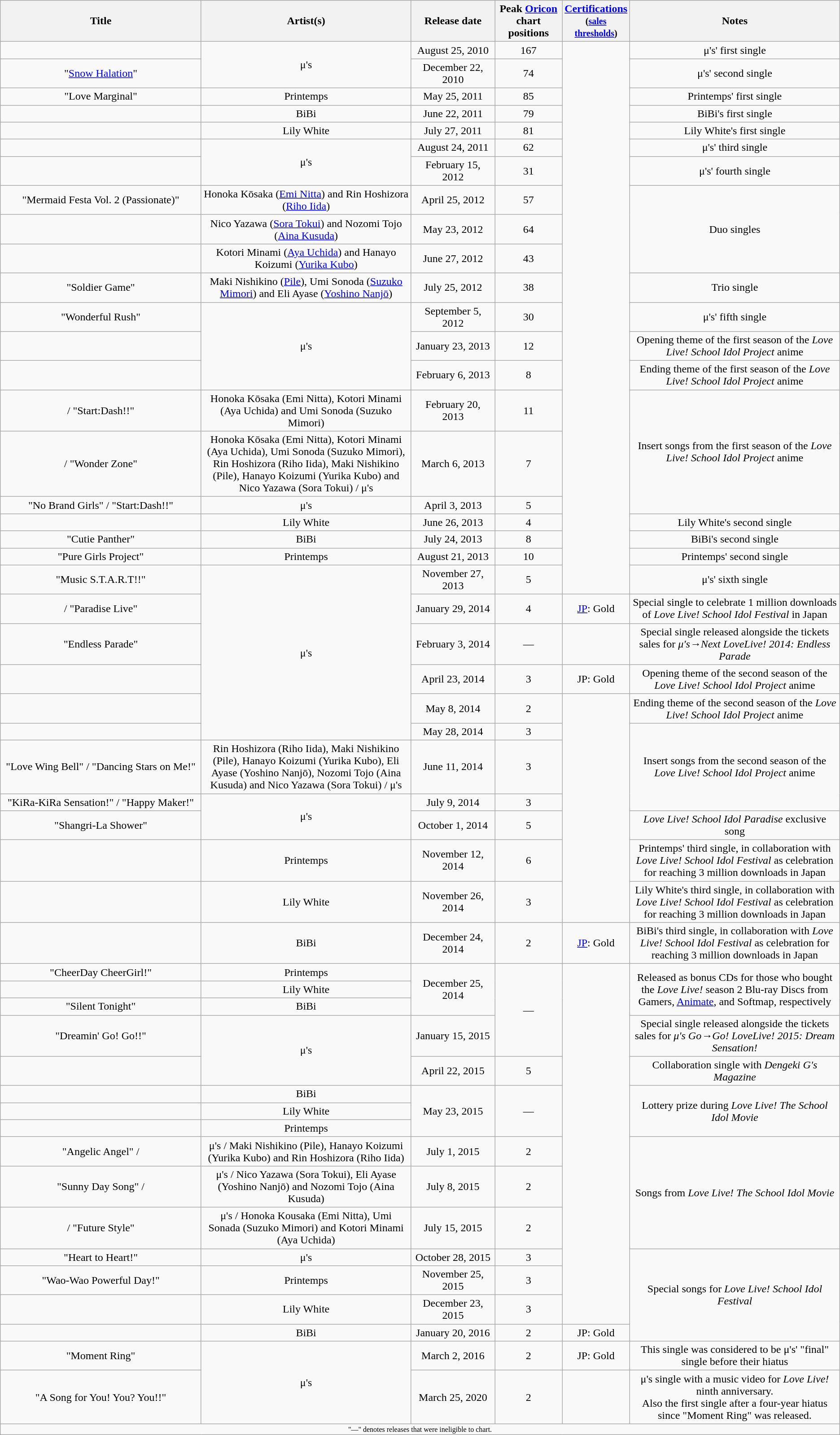<table class="wikitable" style="text-align:center;">
<tr>
<th scope="col" rowspan="1">Title</th>
<th scope="col" rowspan="1" width="25%">Artist(s)</th>
<th scope="col" colspan="1" width="10%">Release date</th>
<th scope="col" rowspan="1" width="8%">Peak <a href='#'>Oricon</a><br>chart positions</th>
<th scope="col" rowspan="1" width="7%"><a href='#'>Certifications</a><br><small>(<a href='#'>sales thresholds</a>)</small></th>
<th scope="col" rowspan="1" width="25%">Notes</th>
</tr>
<tr>
<td></td>
<td rowspan="2">μ's</td>
<td>August 25, 2010</td>
<td>167</td>
<td rowspan="21"></td>
<td>μ's' first single</td>
</tr>
<tr>
<td>"<a href='#'>Snow Halation</a>"</td>
<td>December 22, 2010</td>
<td>74</td>
<td>μ's' second single</td>
</tr>
<tr>
<td>"Love Marginal"</td>
<td>Printemps</td>
<td>May 25, 2011</td>
<td>85</td>
<td>Printemps' first single</td>
</tr>
<tr>
<td></td>
<td>BiBi</td>
<td>June 22, 2011</td>
<td>79</td>
<td>BiBi's first single</td>
</tr>
<tr>
<td></td>
<td>Lily White</td>
<td>July 27, 2011</td>
<td>81</td>
<td>Lily White's first single</td>
</tr>
<tr>
<td></td>
<td rowspan="2">μ's</td>
<td>August 24, 2011</td>
<td>62</td>
<td>μ's' third single</td>
</tr>
<tr>
<td></td>
<td>February 15, 2012</td>
<td>31</td>
<td>μ's' fourth single</td>
</tr>
<tr>
<td>"Mermaid Festa Vol. 2 (Passionate)"</td>
<td>Honoka Kōsaka (<a href='#'>Emi Nitta</a>) and Rin Hoshizora (<a href='#'>Riho Iida</a>)</td>
<td>April 25, 2012</td>
<td>57</td>
<td rowspan="3">Duo singles</td>
</tr>
<tr>
<td></td>
<td>Nico Yazawa (<a href='#'>Sora Tokui</a>) and Nozomi Tojo (<a href='#'>Aina Kusuda</a>)</td>
<td>May 23, 2012</td>
<td>64</td>
</tr>
<tr>
<td></td>
<td>Kotori Minami (<a href='#'>Aya Uchida</a>) and Hanayo Koizumi (<a href='#'>Yurika Kubo</a>)</td>
<td>June 27, 2012</td>
<td>43</td>
</tr>
<tr>
<td>"Soldier Game"</td>
<td>Maki Nishikino (<a href='#'>Pile</a>), Umi Sonoda (<a href='#'>Suzuko Mimori</a>) and Eli Ayase (<a href='#'>Yoshino Nanjō</a>)</td>
<td>July 25, 2012</td>
<td>38</td>
<td>Trio single</td>
</tr>
<tr>
<td>"Wonderful Rush"</td>
<td rowspan="3">μ's</td>
<td>September 5, 2012</td>
<td>30</td>
<td>μ's' fifth single</td>
</tr>
<tr>
<td></td>
<td>January 23, 2013</td>
<td>12</td>
<td>Opening theme of the first season of the <em>Love Live! School Idol Project</em> anime</td>
</tr>
<tr>
<td></td>
<td>February 6, 2013</td>
<td>8</td>
<td>Ending theme of the first season of the <em>Love Live! School Idol Project</em> anime</td>
</tr>
<tr>
<td> / "Start:Dash!!"</td>
<td>Honoka Kōsaka (Emi Nitta), Kotori Minami (Aya Uchida) and Umi Sonoda (Suzuko Mimori)</td>
<td>February 20, 2013</td>
<td>11</td>
<td rowspan="3">Insert songs from the first season of the <em>Love Live! School Idol Project</em> anime</td>
</tr>
<tr>
<td> / "Wonder Zone"</td>
<td>Honoka Kōsaka (Emi Nitta), Kotori Minami (Aya Uchida), Umi Sonoda (Suzuko Mimori), Rin Hoshizora (Riho Iida), Maki Nishikino (Pile), Hanayo Koizumi (Yurika Kubo) and Nico Yazawa (Sora Tokui) / μ's</td>
<td>March 6, 2013</td>
<td>7</td>
</tr>
<tr>
<td>"No Brand Girls" / "Start:Dash!!"</td>
<td>μ's</td>
<td>April 3, 2013</td>
<td>5</td>
</tr>
<tr>
<td></td>
<td>Lily White</td>
<td>June 26, 2013</td>
<td>4</td>
<td>Lily White's second single</td>
</tr>
<tr>
<td>"Cutie Panther"</td>
<td>BiBi</td>
<td>July 24, 2013</td>
<td>8</td>
<td>BiBi's second single</td>
</tr>
<tr>
<td>"Pure Girls Project"</td>
<td>Printemps</td>
<td>August 21, 2013</td>
<td>10</td>
<td>Printemps' second single</td>
</tr>
<tr>
<td>"Music S.T.A.R.T!!"</td>
<td rowspan="6">μ's</td>
<td>November 27, 2013</td>
<td>5</td>
<td>μ's' sixth single</td>
</tr>
<tr>
<td> / "Paradise Live"</td>
<td>January 29, 2014</td>
<td>4</td>
<td align="center"><a href='#'>JP</a>: Gold</td>
<td>Special single to celebrate 1 million downloads of <em>Love Live! School Idol Festival</em> in Japan</td>
</tr>
<tr>
<td>"Endless Parade"</td>
<td>February 3, 2014</td>
<td>—</td>
<td></td>
<td>Special single released alongside the tickets sales for <em>μ's→Next LoveLive! 2014: Endless Parade</em></td>
</tr>
<tr>
<td></td>
<td>April 23, 2014</td>
<td>3</td>
<td align="center">JP: Gold</td>
<td>Opening theme of the second season of the <em>Love Live! School Idol Project</em> anime</td>
</tr>
<tr>
<td></td>
<td>May 8, 2014</td>
<td>2</td>
<td rowspan="7"></td>
<td>Ending theme of the second season of the <em>Love Live! School Idol Project</em> anime</td>
</tr>
<tr>
<td></td>
<td>May 28, 2014</td>
<td>3</td>
<td rowspan="3">Insert songs from the second season of the <em>Love Live! School Idol Project</em> anime</td>
</tr>
<tr>
<td>"Love Wing Bell" / "Dancing Stars on Me!"</td>
<td>Rin Hoshizora (Riho Iida), Maki Nishikino (Pile), Hanayo Koizumi (Yurika Kubo), Eli Ayase (Yoshino Nanjō), Nozomi Tojo (Aina Kusuda) and Nico Yazawa (Sora Tokui) / μ's</td>
<td>June 11, 2014</td>
<td>3</td>
</tr>
<tr>
<td>"KiRa-KiRa Sensation!" / "Happy Maker!"</td>
<td rowspan="2">μ's</td>
<td>July 9, 2014</td>
<td>3</td>
</tr>
<tr>
<td>"Shangri-La Shower"</td>
<td>October 1, 2014</td>
<td>5</td>
<td><em>Love Live! School Idol Paradise</em> exclusive song</td>
</tr>
<tr>
<td></td>
<td>Printemps</td>
<td>November 12, 2014</td>
<td>6</td>
<td>Printemps' third single, in collaboration with <em>Love Live! School Idol Festival</em> as celebration for reaching 3 million downloads in Japan</td>
</tr>
<tr>
<td></td>
<td>Lily White</td>
<td>November 26, 2014</td>
<td>3</td>
<td>Lily White's third single, in collaboration with <em>Love Live! School Idol Festival</em> as celebration for reaching 3 million downloads in Japan</td>
</tr>
<tr>
<td></td>
<td>BiBi</td>
<td>December 24, 2014</td>
<td>2</td>
<td align="center"><a href='#'>JP</a>: Gold</td>
<td>BiBi's third single, in collaboration with <em>Love Live! School Idol Festival</em> as celebration for reaching 3 million downloads in Japan</td>
</tr>
<tr>
<td>"CheerDay CheerGirl!"</td>
<td>Printemps</td>
<td rowspan="3">December 25, 2014</td>
<td rowspan="4">—</td>
<td rowspan="14"></td>
<td rowspan="3">Released as bonus CDs for those who bought the <em>Love Live!</em> season 2 Blu-ray Discs from Gamers, <a href='#'>Animate</a>, and Softmap, respectively</td>
</tr>
<tr>
<td></td>
<td>Lily White</td>
</tr>
<tr>
<td>"Silent Tonight"</td>
<td>BiBi</td>
</tr>
<tr>
<td>"Dreamin' Go! Go!!"</td>
<td rowspan="2">μ's</td>
<td>January 15, 2015</td>
<td>Special single released alongside the tickets sales for <em>μ's Go→Go! LoveLive! 2015: Dream Sensation!</em></td>
</tr>
<tr>
<td></td>
<td>April 22, 2015</td>
<td>5</td>
<td>Collaboration single with <em>Dengeki G's Magazine</em></td>
</tr>
<tr>
<td></td>
<td>BiBi</td>
<td rowspan="3">May 23, 2015</td>
<td rowspan="3">—</td>
<td rowspan="3">Lottery prize during <em>Love Live! The School Idol Movie</em></td>
</tr>
<tr>
<td></td>
<td>Lily White</td>
</tr>
<tr>
<td></td>
<td>Printemps</td>
</tr>
<tr>
<td>"Angelic Angel" / </td>
<td>μ's / Maki Nishikino (Pile), Hanayo Koizumi (Yurika Kubo) and Rin Hoshizora (Riho Iida)</td>
<td>July 1, 2015</td>
<td>2</td>
<td rowspan="3">Songs from <em>Love Live! The School Idol Movie</em></td>
</tr>
<tr>
<td>"Sunny Day Song" / </td>
<td>μ's / Nico Yazawa (Sora Tokui), Eli Ayase (Yoshino Nanjō) and Nozomi Tojo (Aina Kusuda)</td>
<td>July 8, 2015</td>
<td>2</td>
</tr>
<tr>
<td> / "Future Style"</td>
<td>μ's / Honoka Kousaka (Emi Nitta), Umi Sonada (Suzuko Mimori) and Kotori Minami (Aya Uchida)</td>
<td>July 15, 2015</td>
<td>2</td>
</tr>
<tr>
<td>"Heart to Heart!"</td>
<td>μ's</td>
<td>October 28, 2015</td>
<td>3</td>
<td rowspan="4">Special songs for <em>Love Live! School Idol Festival</em></td>
</tr>
<tr>
<td>"Wao-Wao Powerful Day!"</td>
<td>Printemps</td>
<td>November 25, 2015</td>
<td>3</td>
</tr>
<tr>
<td></td>
<td>Lily White</td>
<td>December 23, 2015</td>
<td>3</td>
</tr>
<tr>
<td></td>
<td>BiBi</td>
<td>January 20, 2016</td>
<td>2</td>
<td>JP: Gold</td>
</tr>
<tr>
<td>"Moment Ring"</td>
<td rowspan="2">μ's</td>
<td>March 2, 2016</td>
<td>2</td>
<td>JP: Gold</td>
<td>This single was considered to be μ's' "final" single before their hiatus</td>
</tr>
<tr>
<td>"A Song for You! You? You!!"</td>
<td>March 25, 2020</td>
<td>2</td>
<td></td>
<td>μ's single with a music video for <em>Love Live!</em> ninth anniversary. <br>Also the first single after a four-year hiatus since "Moment Ring" was released.</td>
</tr>
<tr>
<td align="center" colspan="13" style="font-size: 8pt">"—" denotes releases that were ineligible to chart.</td>
</tr>
</table>
